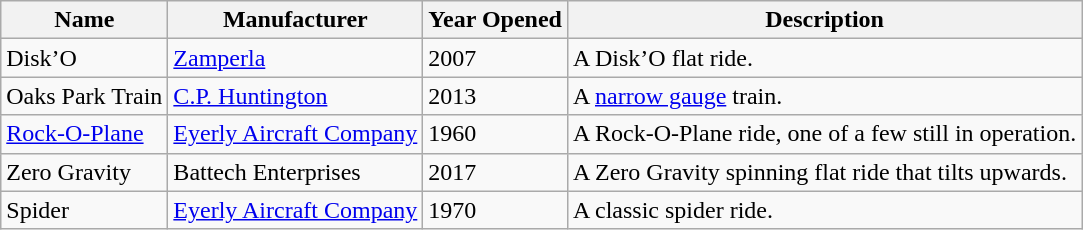<table class="wikitable">
<tr>
<th>Name</th>
<th>Manufacturer</th>
<th>Year Opened</th>
<th>Description</th>
</tr>
<tr>
<td>Disk’O</td>
<td><a href='#'>Zamperla</a></td>
<td>2007</td>
<td>A Disk’O flat ride.</td>
</tr>
<tr>
<td>Oaks Park Train</td>
<td><a href='#'>C.P. Huntington</a></td>
<td>2013</td>
<td>A  <a href='#'>narrow gauge</a> train.</td>
</tr>
<tr>
<td><a href='#'>Rock-O-Plane</a></td>
<td><a href='#'>Eyerly Aircraft Company</a></td>
<td>1960</td>
<td>A Rock-O-Plane ride, one of a few still in operation.</td>
</tr>
<tr>
<td>Zero Gravity</td>
<td>Battech Enterprises</td>
<td>2017</td>
<td>A Zero Gravity spinning flat ride that tilts upwards.</td>
</tr>
<tr>
<td>Spider</td>
<td><a href='#'>Eyerly Aircraft Company</a></td>
<td>1970</td>
<td>A classic spider ride.</td>
</tr>
</table>
